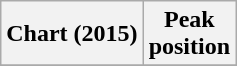<table class="wikitable sortable plainrowheaders" style="text-align:center;">
<tr>
<th>Chart (2015)</th>
<th>Peak<br>position</th>
</tr>
<tr>
</tr>
</table>
